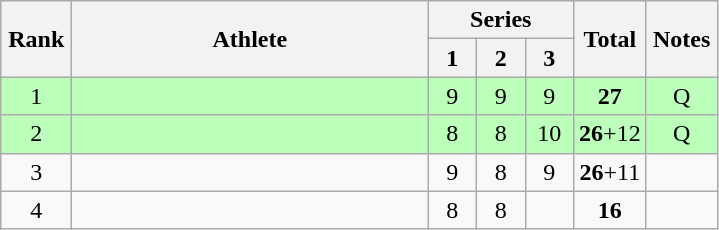<table class="wikitable" style="text-align:center">
<tr>
<th rowspan=2 width=40>Rank</th>
<th rowspan=2 width=230>Athlete</th>
<th colspan="3">Series</th>
<th rowspan=2 width=40>Total</th>
<th rowspan=2 width=40>Notes</th>
</tr>
<tr>
<th width=25>1</th>
<th width=25>2</th>
<th width=25>3</th>
</tr>
<tr bgcolor=bbffbb>
<td>1</td>
<td align=left></td>
<td>9</td>
<td>9</td>
<td>9</td>
<td><strong>27</strong></td>
<td>Q</td>
</tr>
<tr bgcolor=bbffbb>
<td>2</td>
<td align=left></td>
<td>8</td>
<td>8</td>
<td>10</td>
<td><strong>26</strong>+12</td>
<td>Q</td>
</tr>
<tr>
<td>3</td>
<td align=left></td>
<td>9</td>
<td>8</td>
<td>9</td>
<td><strong>26</strong>+11</td>
<td></td>
</tr>
<tr>
<td>4</td>
<td align=left></td>
<td>8</td>
<td>8</td>
<td></td>
<td><strong>16</strong></td>
<td></td>
</tr>
</table>
